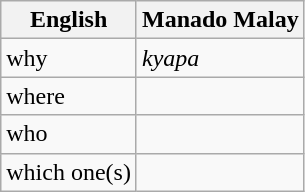<table class="wikitable">
<tr>
<th>English</th>
<th>Manado Malay</th>
</tr>
<tr>
<td>why</td>
<td><em>kyapa</em></td>
</tr>
<tr>
<td>where</td>
<td></td>
</tr>
<tr>
<td>who</td>
<td></td>
</tr>
<tr>
<td>which one(s)</td>
<td></td>
</tr>
</table>
